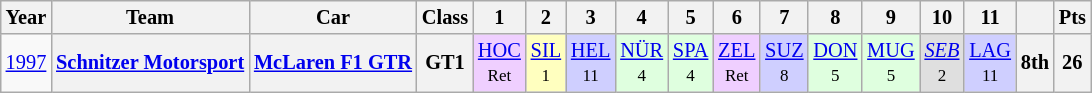<table class="wikitable" style="text-align:center; font-size:85%">
<tr>
<th>Year</th>
<th>Team</th>
<th>Car</th>
<th>Class</th>
<th>1</th>
<th>2</th>
<th>3</th>
<th>4</th>
<th>5</th>
<th>6</th>
<th>7</th>
<th>8</th>
<th>9</th>
<th>10</th>
<th>11</th>
<th></th>
<th>Pts</th>
</tr>
<tr>
<td><a href='#'>1997</a></td>
<th nowrap> <a href='#'>Schnitzer Motorsport</a></th>
<th nowrap><a href='#'>McLaren F1 GTR</a></th>
<th>GT1</th>
<td style="background:#efcfff;"><a href='#'>HOC</a><br><small>Ret</small></td>
<td style="background:#ffffbf;"><a href='#'>SIL</a><br><small>1</small></td>
<td style="background:#cfcfff;"><a href='#'>HEL</a><br><small>11</small></td>
<td style="background:#dfffdf;"><a href='#'>NÜR</a><br><small>4</small></td>
<td style="background:#dfffdf;"><a href='#'>SPA</a><br><small>4</small></td>
<td style="background:#efcfff;"><a href='#'>ZEL</a><br><small>Ret</small></td>
<td style="background:#cfcfff;"><a href='#'>SUZ</a><br><small>8</small></td>
<td style="background:#dfffdf;"><a href='#'>DON</a><br><small>5</small></td>
<td style="background:#dfffdf;"><a href='#'>MUG</a><br><small>5</small></td>
<td style="background:#dfdfdf;"><em><a href='#'>SEB</a></em><br><small>2</small></td>
<td style="background:#cfcfff;"><a href='#'>LAG</a><br><small>11</small></td>
<th>8th</th>
<th>26</th>
</tr>
</table>
